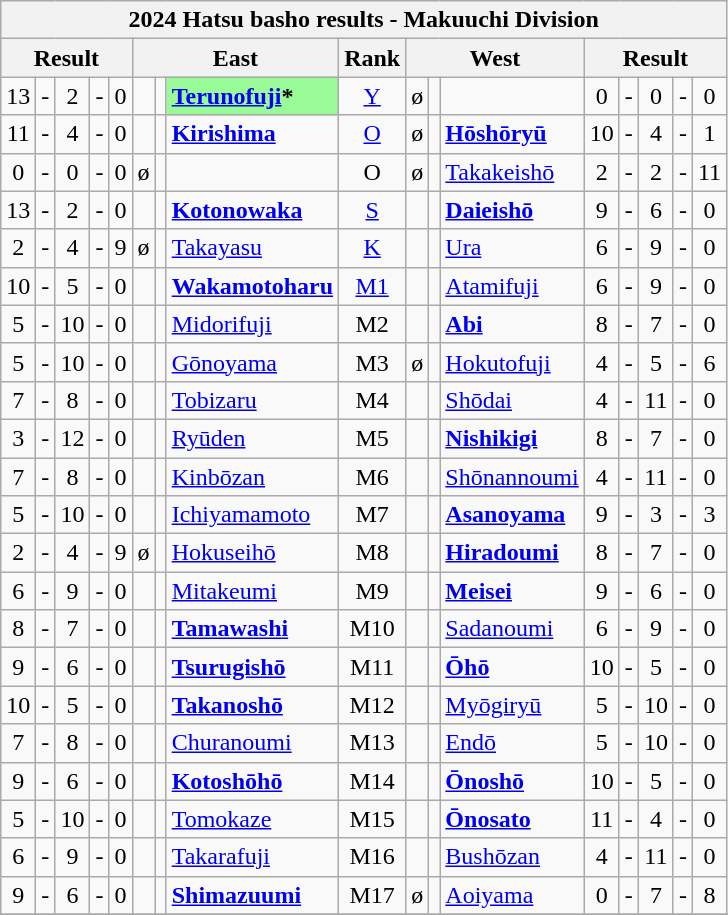<table class="wikitable" style="text-align:center">
<tr>
<th colspan="17">2024 Hatsu basho results - Makuuchi Division</th>
</tr>
<tr>
<th colspan="5">Result</th>
<th colspan="3">East</th>
<th>Rank</th>
<th colspan="3">West</th>
<th colspan="5">Result</th>
</tr>
<tr>
<td>13</td>
<td>-</td>
<td>2</td>
<td>-</td>
<td>0</td>
<td></td>
<td></td>
<td style="text-align:left;background: PaleGreen;"><strong><a href='#'>Terunofuji</a>*</strong></td>
<td><a href='#'>Y</a></td>
<td>ø</td>
<td></td>
<td></td>
<td>0</td>
<td>-</td>
<td>0</td>
<td>-</td>
<td>0</td>
</tr>
<tr>
<td>11</td>
<td>-</td>
<td>4</td>
<td>-</td>
<td>0</td>
<td></td>
<td></td>
<td style="text-align:left;"><strong><a href='#'>Kirishima</a></strong></td>
<td><a href='#'>O</a></td>
<td>ø</td>
<td></td>
<td style="text-align:left;"><strong><a href='#'>Hōshōryū</a></strong></td>
<td>10</td>
<td>-</td>
<td>4</td>
<td>-</td>
<td>1</td>
</tr>
<tr>
<td>0</td>
<td>-</td>
<td>0</td>
<td>-</td>
<td>0</td>
<td>ø</td>
<td></td>
<td></td>
<td>O</td>
<td>ø</td>
<td></td>
<td style="text-align:left;"><a href='#'>Takakeishō</a></td>
<td>2</td>
<td>-</td>
<td>2</td>
<td>-</td>
<td>11</td>
</tr>
<tr>
<td>13</td>
<td>-</td>
<td>2</td>
<td>-</td>
<td>0</td>
<td></td>
<td></td>
<td style="text-align:left;"><strong><a href='#'>Kotonowaka</a></strong></td>
<td><a href='#'>S</a></td>
<td></td>
<td></td>
<td style="text-align:left;"><strong><a href='#'>Daieishō</a></strong></td>
<td>9</td>
<td>-</td>
<td>6</td>
<td>-</td>
<td>0</td>
</tr>
<tr>
<td>2</td>
<td>-</td>
<td>4</td>
<td>-</td>
<td>9</td>
<td>ø</td>
<td></td>
<td style="text-align:left;"><a href='#'>Takayasu</a></td>
<td><a href='#'>K</a></td>
<td></td>
<td></td>
<td style="text-align:left;"><a href='#'>Ura</a></td>
<td>6</td>
<td>-</td>
<td>9</td>
<td>-</td>
<td>0</td>
</tr>
<tr>
<td>10</td>
<td>-</td>
<td>5</td>
<td>-</td>
<td>0</td>
<td></td>
<td></td>
<td style="text-align:left;"><strong><a href='#'>Wakamotoharu</a></strong></td>
<td><a href='#'>M1</a></td>
<td></td>
<td></td>
<td style="text-align:left;"><a href='#'>Atamifuji</a></td>
<td>6</td>
<td>-</td>
<td>9</td>
<td>-</td>
<td>0</td>
</tr>
<tr>
<td>5</td>
<td>-</td>
<td>10</td>
<td>-</td>
<td>0</td>
<td></td>
<td></td>
<td style="text-align:left;"><a href='#'>Midorifuji</a></td>
<td>M2</td>
<td></td>
<td></td>
<td style="text-align:left;"><strong><a href='#'>Abi</a></strong></td>
<td>8</td>
<td>-</td>
<td>7</td>
<td>-</td>
<td>0</td>
</tr>
<tr>
<td>5</td>
<td>-</td>
<td>10</td>
<td>-</td>
<td>0</td>
<td></td>
<td></td>
<td style="text-align:left;"><a href='#'>Gōnoyama</a></td>
<td>M3</td>
<td>ø</td>
<td></td>
<td style="text-align:left;"><a href='#'>Hokutofuji</a></td>
<td>4</td>
<td>-</td>
<td>5</td>
<td>-</td>
<td>6</td>
</tr>
<tr>
<td>7</td>
<td>-</td>
<td>8</td>
<td>-</td>
<td>0</td>
<td></td>
<td></td>
<td style="text-align:left;"><a href='#'>Tobizaru</a></td>
<td>M4</td>
<td></td>
<td></td>
<td style="text-align:left;"><a href='#'>Shōdai</a></td>
<td>4</td>
<td>-</td>
<td>11</td>
<td>-</td>
<td>0</td>
</tr>
<tr>
<td>3</td>
<td>-</td>
<td>12</td>
<td>-</td>
<td>0</td>
<td></td>
<td></td>
<td style="text-align:left;"><a href='#'>Ryūden</a></td>
<td>M5</td>
<td></td>
<td></td>
<td style="text-align:left;"><strong><a href='#'>Nishikigi</a></strong></td>
<td>8</td>
<td>-</td>
<td>7</td>
<td>-</td>
<td>0</td>
</tr>
<tr>
<td>7</td>
<td>-</td>
<td>8</td>
<td>-</td>
<td>0</td>
<td></td>
<td></td>
<td style="text-align:left;"><a href='#'>Kinbōzan</a></td>
<td>M6</td>
<td></td>
<td></td>
<td style="text-align:left;"><a href='#'>Shōnannoumi</a></td>
<td>4</td>
<td>-</td>
<td>11</td>
<td>-</td>
<td>0</td>
</tr>
<tr>
<td>5</td>
<td>-</td>
<td>10</td>
<td>-</td>
<td>0</td>
<td></td>
<td></td>
<td style="text-align:left;"><a href='#'>Ichiyamamoto</a></td>
<td>M7</td>
<td></td>
<td></td>
<td style="text-align:left;"><strong><a href='#'>Asanoyama</a></strong></td>
<td>9</td>
<td>-</td>
<td>3</td>
<td>-</td>
<td>3</td>
</tr>
<tr>
<td>2</td>
<td>-</td>
<td>4</td>
<td>-</td>
<td>9</td>
<td>ø</td>
<td></td>
<td style="text-align:left;"><a href='#'>Hokuseihō</a></td>
<td>M8</td>
<td></td>
<td></td>
<td style="text-align:left;"><strong><a href='#'>Hiradoumi</a></strong></td>
<td>8</td>
<td>-</td>
<td>7</td>
<td>-</td>
<td>0</td>
</tr>
<tr>
<td>6</td>
<td>-</td>
<td>9</td>
<td>-</td>
<td>0</td>
<td></td>
<td></td>
<td style="text-align:left;"><a href='#'>Mitakeumi</a></td>
<td>M9</td>
<td></td>
<td></td>
<td style="text-align:left;"><strong><a href='#'>Meisei</a></strong></td>
<td>9</td>
<td>-</td>
<td>6</td>
<td>-</td>
<td>0</td>
</tr>
<tr>
<td>8</td>
<td>-</td>
<td>7</td>
<td>-</td>
<td>0</td>
<td></td>
<td></td>
<td style="text-align:left;"><strong><a href='#'>Tamawashi</a></strong></td>
<td>M10</td>
<td></td>
<td></td>
<td style="text-align:left;"><a href='#'>Sadanoumi</a></td>
<td>6</td>
<td>-</td>
<td>9</td>
<td>-</td>
<td>0</td>
</tr>
<tr>
<td>9</td>
<td>-</td>
<td>6</td>
<td>-</td>
<td>0</td>
<td></td>
<td></td>
<td style="text-align:left;"><strong><a href='#'>Tsurugishō</a></strong></td>
<td>M11</td>
<td></td>
<td></td>
<td style="text-align:left;"><strong><a href='#'>Ōhō</a></strong></td>
<td>10</td>
<td>-</td>
<td>5</td>
<td>-</td>
<td>0</td>
</tr>
<tr>
<td>10</td>
<td>-</td>
<td>5</td>
<td>-</td>
<td>0</td>
<td></td>
<td></td>
<td style="text-align:left;"><strong><a href='#'>Takanoshō</a></strong></td>
<td>M12</td>
<td></td>
<td></td>
<td style="text-align:left;"><a href='#'>Myōgiryū</a></td>
<td>5</td>
<td>-</td>
<td>10</td>
<td>-</td>
<td>0</td>
</tr>
<tr>
<td>7</td>
<td>-</td>
<td>8</td>
<td>-</td>
<td>0</td>
<td></td>
<td></td>
<td style="text-align:left;"><a href='#'>Churanoumi</a></td>
<td>M13</td>
<td></td>
<td></td>
<td style="text-align:left;"><a href='#'>Endō</a></td>
<td>5</td>
<td>-</td>
<td>10</td>
<td>-</td>
<td>0</td>
</tr>
<tr>
<td>9</td>
<td>-</td>
<td>6</td>
<td>-</td>
<td>0</td>
<td></td>
<td></td>
<td style="text-align:left;"><strong><a href='#'>Kotoshōhō</a></strong></td>
<td>M14</td>
<td></td>
<td></td>
<td style="text-align:left;"><strong><a href='#'>Ōnoshō</a></strong></td>
<td>10</td>
<td>-</td>
<td>5</td>
<td>-</td>
<td>0</td>
</tr>
<tr>
<td>5</td>
<td>-</td>
<td>10</td>
<td>-</td>
<td>0</td>
<td></td>
<td></td>
<td style="text-align:left;"><a href='#'>Tomokaze</a></td>
<td>M15</td>
<td></td>
<td></td>
<td style="text-align:left;"><strong><a href='#'>Ōnosato</a></strong></td>
<td>11</td>
<td>-</td>
<td>4</td>
<td>-</td>
<td>0</td>
</tr>
<tr>
<td>6</td>
<td>-</td>
<td>9</td>
<td>-</td>
<td>0</td>
<td></td>
<td></td>
<td style="text-align:left;"><a href='#'>Takarafuji</a></td>
<td>M16</td>
<td></td>
<td></td>
<td style="text-align:left;"><a href='#'>Bushōzan</a></td>
<td>4</td>
<td>-</td>
<td>11</td>
<td>-</td>
<td>0</td>
</tr>
<tr>
<td>9</td>
<td>-</td>
<td>6</td>
<td>-</td>
<td>0</td>
<td></td>
<td></td>
<td style="text-align:left;"><strong><a href='#'>Shimazuumi</a></strong></td>
<td>M17</td>
<td>ø</td>
<td></td>
<td style="text-align:left;"><a href='#'>Aoiyama</a></td>
<td>0</td>
<td>-</td>
<td>7</td>
<td>-</td>
<td>8</td>
</tr>
<tr>
</tr>
</table>
